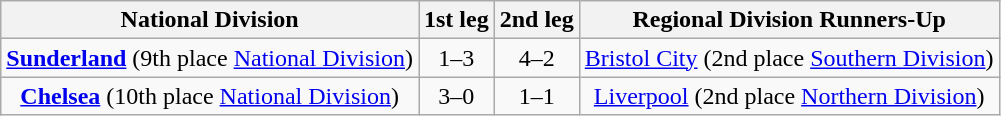<table class="wikitable">
<tr>
<th>National Division</th>
<th>1st leg</th>
<th>2nd leg</th>
<th>Regional Division Runners-Up</th>
</tr>
<tr align=center>
<td><strong><a href='#'>Sunderland</a></strong> (9th place <a href='#'>National Division</a>)</td>
<td>1–3</td>
<td>4–2</td>
<td><a href='#'>Bristol City</a> (2nd place <a href='#'>Southern Division</a>)</td>
</tr>
<tr align=center>
<td><strong><a href='#'>Chelsea</a></strong> (10th place <a href='#'>National Division</a>)</td>
<td>3–0</td>
<td>1–1</td>
<td><a href='#'>Liverpool</a> (2nd place <a href='#'>Northern Division</a>)</td>
</tr>
</table>
